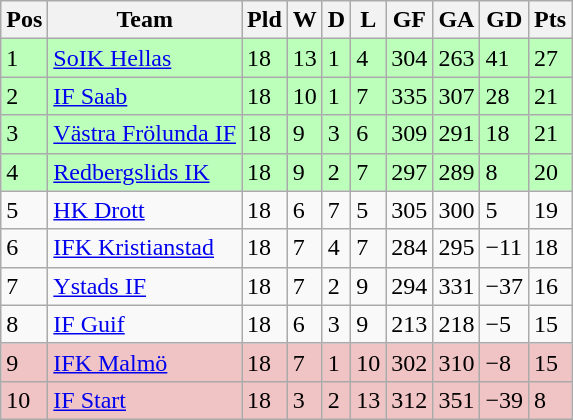<table class="wikitable">
<tr>
<th><span>Pos</span></th>
<th>Team</th>
<th><span>Pld</span></th>
<th><span>W</span></th>
<th><span>D</span></th>
<th><span>L</span></th>
<th><span>GF</span></th>
<th><span>GA</span></th>
<th><span>GD</span></th>
<th><span>Pts</span></th>
</tr>
<tr style="background:#bbffbb">
<td>1</td>
<td><a href='#'>SoIK Hellas</a></td>
<td>18</td>
<td>13</td>
<td>1</td>
<td>4</td>
<td>304</td>
<td>263</td>
<td>41</td>
<td>27</td>
</tr>
<tr style="background:#bbffbb">
<td>2</td>
<td><a href='#'>IF Saab</a></td>
<td>18</td>
<td>10</td>
<td>1</td>
<td>7</td>
<td>335</td>
<td>307</td>
<td>28</td>
<td>21</td>
</tr>
<tr style="background:#bbffbb">
<td>3</td>
<td><a href='#'>Västra Frölunda IF</a></td>
<td>18</td>
<td>9</td>
<td>3</td>
<td>6</td>
<td>309</td>
<td>291</td>
<td>18</td>
<td>21</td>
</tr>
<tr style="background:#bbffbb">
<td>4</td>
<td><a href='#'>Redbergslids IK</a></td>
<td>18</td>
<td>9</td>
<td>2</td>
<td>7</td>
<td>297</td>
<td>289</td>
<td>8</td>
<td>20</td>
</tr>
<tr>
<td>5</td>
<td><a href='#'>HK Drott</a></td>
<td>18</td>
<td>6</td>
<td>7</td>
<td>5</td>
<td>305</td>
<td>300</td>
<td>5</td>
<td>19</td>
</tr>
<tr>
<td>6</td>
<td><a href='#'>IFK Kristianstad</a></td>
<td>18</td>
<td>7</td>
<td>4</td>
<td>7</td>
<td>284</td>
<td>295</td>
<td>−11</td>
<td>18</td>
</tr>
<tr>
<td>7</td>
<td><a href='#'>Ystads IF</a></td>
<td>18</td>
<td>7</td>
<td>2</td>
<td>9</td>
<td>294</td>
<td>331</td>
<td>−37</td>
<td>16</td>
</tr>
<tr>
<td>8</td>
<td><a href='#'>IF Guif</a></td>
<td>18</td>
<td>6</td>
<td>3</td>
<td>9</td>
<td>213</td>
<td>218</td>
<td>−5</td>
<td>15</td>
</tr>
<tr align="left" style="background:#f0c4c4;">
<td>9</td>
<td><a href='#'>IFK Malmö</a></td>
<td>18</td>
<td>7</td>
<td>1</td>
<td>10</td>
<td>302</td>
<td>310</td>
<td>−8</td>
<td>15</td>
</tr>
<tr align="left" style="background:#f0c4c4;">
<td>10</td>
<td><a href='#'>IF Start</a></td>
<td>18</td>
<td>3</td>
<td>2</td>
<td>13</td>
<td>312</td>
<td>351</td>
<td>−39</td>
<td>8</td>
</tr>
</table>
